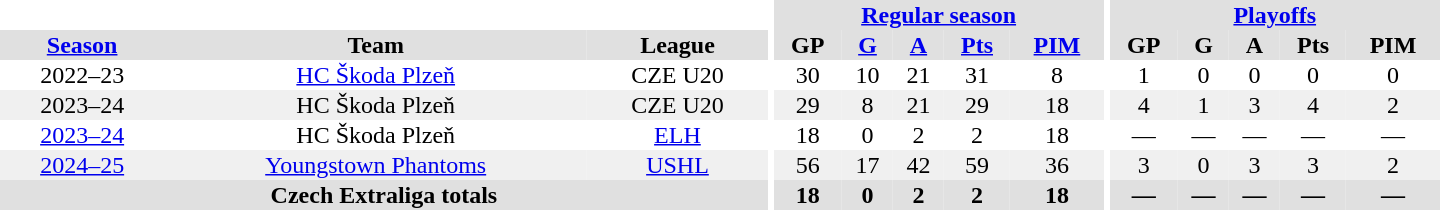<table border="0" cellpadding="1" cellspacing="0" style="text-align:center; width:60em;">
<tr bgcolor="#e0e0e0">
<th colspan="3" bgcolor="#ffffff"></th>
<th rowspan="94" bgcolor="#ffffff"></th>
<th colspan="5"><a href='#'>Regular season</a></th>
<th rowspan="94" bgcolor="#ffffff"></th>
<th colspan="5"><a href='#'>Playoffs</a></th>
</tr>
<tr bgcolor="#e0e0e0">
<th><a href='#'>Season</a></th>
<th>Team</th>
<th>League</th>
<th>GP</th>
<th><a href='#'>G</a></th>
<th><a href='#'>A</a></th>
<th><a href='#'>Pts</a></th>
<th><a href='#'>PIM</a></th>
<th>GP</th>
<th>G</th>
<th>A</th>
<th>Pts</th>
<th>PIM</th>
</tr>
<tr>
<td>2022–23</td>
<td><a href='#'>HC Škoda Plzeň</a></td>
<td>CZE U20</td>
<td>30</td>
<td>10</td>
<td>21</td>
<td>31</td>
<td>8</td>
<td>1</td>
<td>0</td>
<td>0</td>
<td>0</td>
<td>0</td>
</tr>
<tr bgcolor="f0f0f0">
<td>2023–24</td>
<td>HC Škoda Plzeň</td>
<td>CZE U20</td>
<td>29</td>
<td>8</td>
<td>21</td>
<td>29</td>
<td>18</td>
<td>4</td>
<td>1</td>
<td>3</td>
<td>4</td>
<td>2</td>
</tr>
<tr>
<td><a href='#'>2023–24</a></td>
<td>HC Škoda Plzeň</td>
<td><a href='#'>ELH</a></td>
<td>18</td>
<td>0</td>
<td>2</td>
<td>2</td>
<td>18</td>
<td>—</td>
<td>—</td>
<td>—</td>
<td>—</td>
<td>—</td>
</tr>
<tr bgcolor="f0f0f0">
<td><a href='#'>2024–25</a></td>
<td><a href='#'>Youngstown Phantoms</a></td>
<td><a href='#'>USHL</a></td>
<td>56</td>
<td>17</td>
<td>42</td>
<td>59</td>
<td>36</td>
<td>3</td>
<td>0</td>
<td>3</td>
<td>3</td>
<td>2</td>
</tr>
<tr bgcolor="#e0e0e0">
<th colspan="3">Czech Extraliga totals</th>
<th>18</th>
<th>0</th>
<th>2</th>
<th>2</th>
<th>18</th>
<th>—</th>
<th>—</th>
<th>—</th>
<th>—</th>
<th>—</th>
</tr>
</table>
